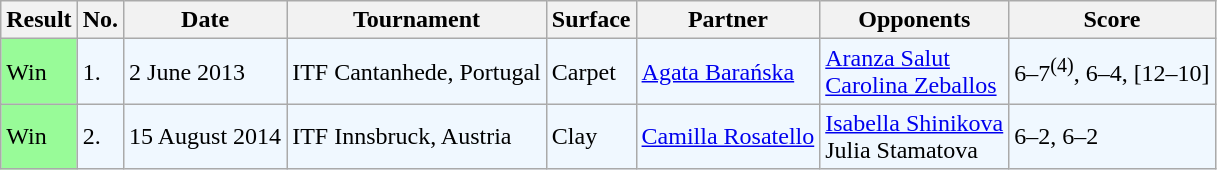<table class="sortable wikitable">
<tr>
<th>Result</th>
<th>No.</th>
<th>Date</th>
<th>Tournament</th>
<th>Surface</th>
<th>Partner</th>
<th>Opponents</th>
<th class="unsortable">Score</th>
</tr>
<tr style="background:#f0f8ff;">
<td style="background:#98fb98;">Win</td>
<td>1.</td>
<td>2 June 2013</td>
<td>ITF Cantanhede, Portugal</td>
<td>Carpet</td>
<td> <a href='#'>Agata Barańska</a></td>
<td> <a href='#'>Aranza Salut</a> <br>  <a href='#'>Carolina Zeballos</a></td>
<td>6–7<sup>(4)</sup>, 6–4, [12–10]</td>
</tr>
<tr style="background:#f0f8ff;">
<td style="background:#98fb98;">Win</td>
<td>2.</td>
<td>15 August 2014</td>
<td>ITF Innsbruck, Austria</td>
<td>Clay</td>
<td> <a href='#'>Camilla Rosatello</a></td>
<td> <a href='#'>Isabella Shinikova</a> <br>  Julia Stamatova</td>
<td>6–2, 6–2</td>
</tr>
</table>
